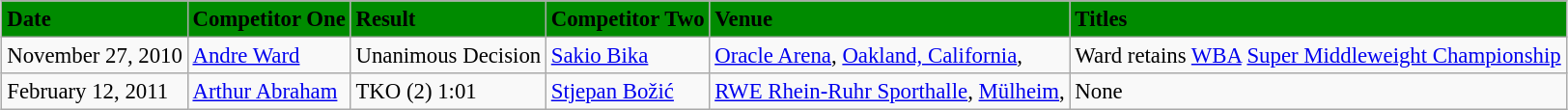<table class="wikitable" style="margin:0.5em auto; font-size:95%">
<tr style="background:#008b00;">
<td><strong>Date</strong></td>
<td><strong>Competitor One</strong></td>
<td><strong>Result</strong></td>
<td><strong>Competitor Two</strong></td>
<td><strong>Venue</strong></td>
<td><strong>Titles</strong></td>
</tr>
<tr>
<td>November 27, 2010</td>
<td> <a href='#'>Andre Ward</a></td>
<td> Unanimous Decision</td>
<td> <a href='#'>Sakio Bika</a></td>
<td><a href='#'>Oracle Arena</a>, <a href='#'>Oakland, California</a>, </td>
<td>Ward retains <a href='#'>WBA</a> <a href='#'>Super Middleweight Championship</a></td>
</tr>
<tr>
<td>February 12, 2011</td>
<td> <a href='#'>Arthur Abraham</a></td>
<td> TKO (2) 1:01</td>
<td> <a href='#'>Stjepan Božić</a></td>
<td><a href='#'>RWE Rhein-Ruhr Sporthalle</a>, <a href='#'>Mülheim</a>, </td>
<td>None</td>
</tr>
</table>
